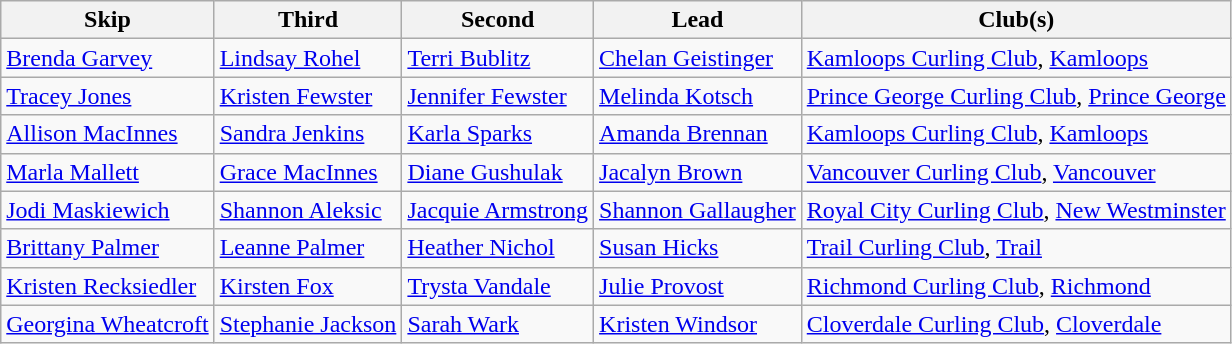<table class="wikitable" border="1">
<tr>
<th>Skip</th>
<th>Third</th>
<th>Second</th>
<th>Lead</th>
<th>Club(s)</th>
</tr>
<tr>
<td><a href='#'>Brenda Garvey</a></td>
<td><a href='#'>Lindsay Rohel</a></td>
<td><a href='#'>Terri Bublitz</a></td>
<td><a href='#'>Chelan Geistinger</a></td>
<td><a href='#'>Kamloops Curling Club</a>, <a href='#'>Kamloops</a></td>
</tr>
<tr>
<td><a href='#'>Tracey Jones</a></td>
<td><a href='#'>Kristen Fewster</a></td>
<td><a href='#'>Jennifer Fewster</a></td>
<td><a href='#'>Melinda Kotsch</a></td>
<td><a href='#'>Prince George Curling Club</a>, <a href='#'>Prince George</a></td>
</tr>
<tr>
<td><a href='#'>Allison MacInnes</a></td>
<td><a href='#'>Sandra Jenkins</a></td>
<td><a href='#'>Karla Sparks</a></td>
<td><a href='#'>Amanda Brennan</a></td>
<td><a href='#'>Kamloops Curling Club</a>, <a href='#'>Kamloops</a></td>
</tr>
<tr>
<td><a href='#'>Marla Mallett</a></td>
<td><a href='#'>Grace MacInnes</a></td>
<td><a href='#'>Diane Gushulak</a></td>
<td><a href='#'>Jacalyn Brown</a></td>
<td><a href='#'>Vancouver Curling Club</a>, <a href='#'>Vancouver</a></td>
</tr>
<tr>
<td><a href='#'>Jodi Maskiewich</a></td>
<td><a href='#'>Shannon Aleksic</a></td>
<td><a href='#'>Jacquie Armstrong</a></td>
<td><a href='#'>Shannon Gallaugher</a></td>
<td><a href='#'>Royal City Curling Club</a>, <a href='#'>New Westminster</a></td>
</tr>
<tr>
<td><a href='#'>Brittany Palmer</a></td>
<td><a href='#'>Leanne Palmer</a></td>
<td><a href='#'>Heather Nichol</a></td>
<td><a href='#'>Susan Hicks</a></td>
<td><a href='#'>Trail Curling Club</a>, <a href='#'>Trail</a></td>
</tr>
<tr>
<td><a href='#'>Kristen Recksiedler</a></td>
<td><a href='#'>Kirsten Fox</a></td>
<td><a href='#'>Trysta Vandale</a></td>
<td><a href='#'>Julie Provost</a></td>
<td><a href='#'>Richmond Curling Club</a>, <a href='#'>Richmond</a></td>
</tr>
<tr>
<td><a href='#'>Georgina Wheatcroft</a></td>
<td><a href='#'>Stephanie Jackson</a></td>
<td><a href='#'>Sarah Wark</a></td>
<td><a href='#'>Kristen Windsor</a></td>
<td><a href='#'>Cloverdale Curling Club</a>, <a href='#'>Cloverdale</a></td>
</tr>
</table>
